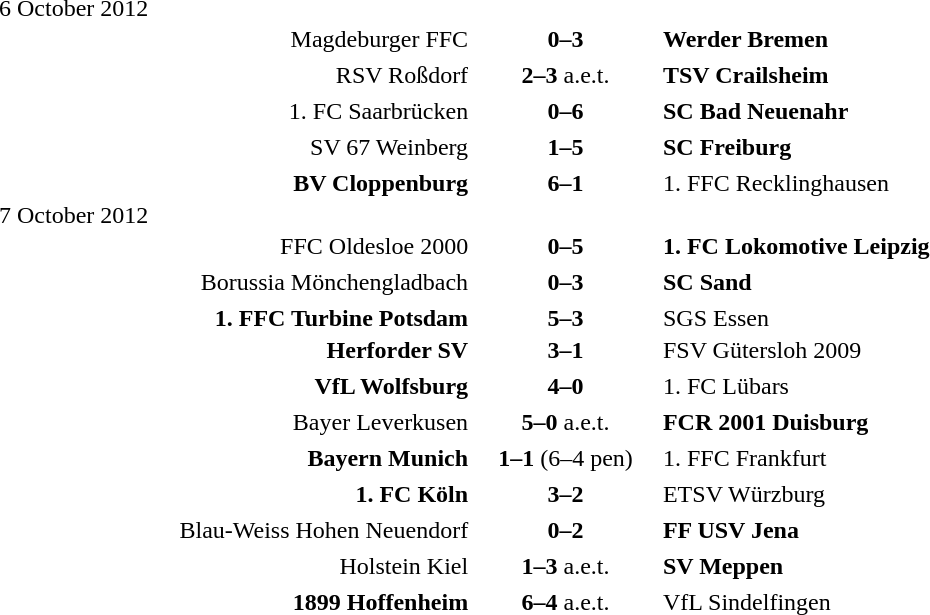<table width=100% cellspacing=1>
<tr>
<th width=25%></th>
<th width=10%></th>
<th width=25%></th>
<th></th>
</tr>
<tr>
<td>6 October 2012</td>
</tr>
<tr>
<td align=right>Magdeburger FFC</td>
<td align=center><strong>0–3</strong></td>
<td><strong>Werder Bremen</strong></td>
</tr>
<tr>
<td></td>
</tr>
<tr>
<td align=right>RSV Roßdorf</td>
<td align=center><strong>2–3</strong> a.e.t.</td>
<td><strong>TSV Crailsheim</strong></td>
</tr>
<tr>
<td></td>
</tr>
<tr>
<td align=right>1. FC Saarbrücken</td>
<td align=center><strong>0–6</strong></td>
<td><strong>SC Bad Neuenahr</strong></td>
</tr>
<tr>
<td></td>
</tr>
<tr>
<td align=right>SV 67 Weinberg</td>
<td align=center><strong>1–5</strong></td>
<td><strong>SC Freiburg</strong></td>
</tr>
<tr>
<td></td>
</tr>
<tr>
<td align=right><strong>BV Cloppenburg</strong></td>
<td align=center><strong>6–1</strong></td>
<td>1. FFC Recklinghausen</td>
</tr>
<tr>
<td>7 October 2012</td>
</tr>
<tr>
<td align=right>FFC Oldesloe 2000</td>
<td align=center><strong>0–5</strong></td>
<td><strong>1. FC Lokomotive Leipzig</strong></td>
</tr>
<tr>
<td></td>
</tr>
<tr>
<td align=right>Borussia Mönchengladbach</td>
<td align=center><strong>0–3</strong></td>
<td><strong>SC Sand</strong></td>
</tr>
<tr>
<td></td>
</tr>
<tr>
<td align=right><strong>1. FFC Turbine Potsdam</strong></td>
<td align=center><strong>5–3</strong></td>
<td>SGS Essen</td>
</tr>
<tr>
<td align=right><strong>Herforder SV</strong></td>
<td align=center><strong>3–1</strong></td>
<td>FSV Gütersloh 2009</td>
</tr>
<tr>
<td></td>
</tr>
<tr>
<td align=right><strong>VfL Wolfsburg</strong></td>
<td align=center><strong>4–0</strong></td>
<td>1. FC Lübars</td>
</tr>
<tr>
<td></td>
</tr>
<tr>
<td align=right>Bayer Leverkusen</td>
<td align=center><strong>5–0</strong> a.e.t.</td>
<td><strong>FCR 2001 Duisburg</strong></td>
</tr>
<tr>
<td></td>
</tr>
<tr>
<td align=right><strong>Bayern Munich</strong></td>
<td align=center><strong>1–1</strong> (6–4 pen)</td>
<td>1. FFC Frankfurt</td>
</tr>
<tr>
<td></td>
</tr>
<tr>
<td align=right><strong>1. FC Köln</strong></td>
<td align=center><strong>3–2</strong></td>
<td>ETSV Würzburg</td>
</tr>
<tr>
<td></td>
</tr>
<tr>
<td align=right>Blau-Weiss Hohen Neuendorf</td>
<td align=center><strong>0–2</strong></td>
<td><strong>FF USV Jena</strong></td>
</tr>
<tr>
<td></td>
</tr>
<tr>
<td align=right>Holstein Kiel</td>
<td align=center><strong>1–3</strong> a.e.t.</td>
<td><strong>SV Meppen</strong></td>
</tr>
<tr>
<td></td>
</tr>
<tr>
<td align=right><strong>1899 Hoffenheim</strong></td>
<td align=center><strong>6–4</strong> a.e.t.</td>
<td>VfL Sindelfingen</td>
</tr>
<tr>
</tr>
</table>
